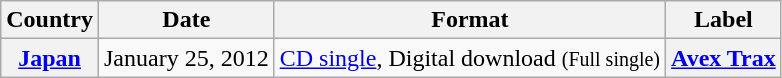<table class="wikitable plainrowheaders">
<tr>
<th scope="col">Country</th>
<th>Date</th>
<th>Format</th>
<th>Label</th>
</tr>
<tr>
<th scope="row" rowspan="1"><a href='#'>Japan</a></th>
<td>January 25, 2012</td>
<td><a href='#'>CD single</a>, Digital download <small>(Full single)</small></td>
<th scope="row" rowspan="1"><a href='#'>Avex Trax</a></th>
</tr>
</table>
